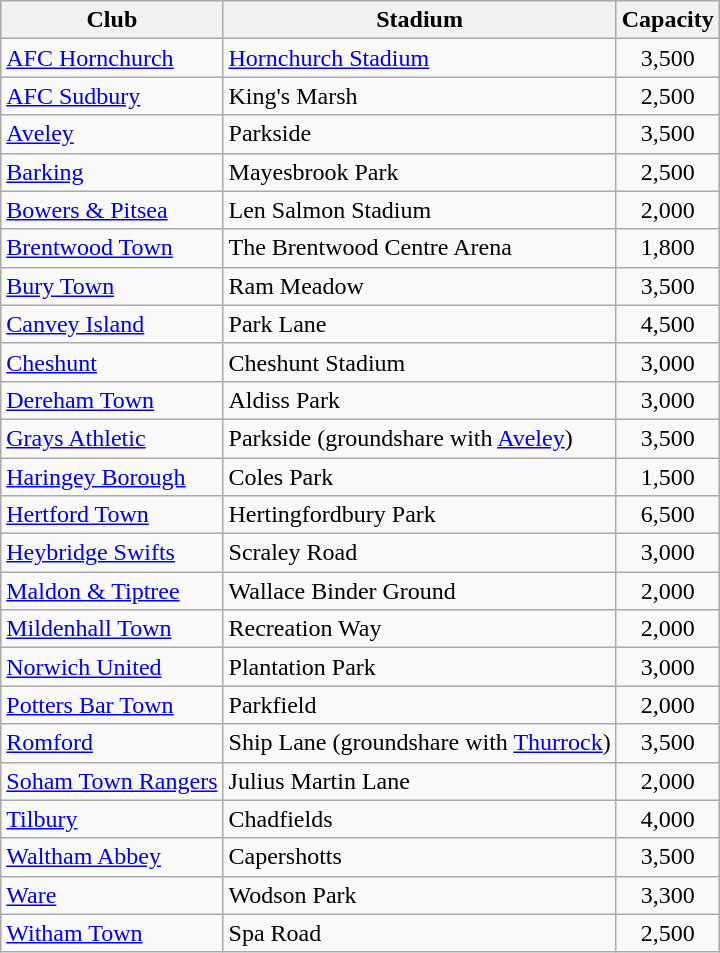<table class="wikitable sortable">
<tr>
<th>Club</th>
<th>Stadium</th>
<th>Capacity</th>
</tr>
<tr>
<td><a href='#'>AFC Hornchurch</a></td>
<td><a href='#'>Hornchurch Stadium</a></td>
<td align="center">3,500</td>
</tr>
<tr>
<td><a href='#'>AFC Sudbury</a></td>
<td>King's Marsh</td>
<td align="center">2,500</td>
</tr>
<tr>
<td><a href='#'>Aveley</a></td>
<td>Parkside</td>
<td align="center">3,500</td>
</tr>
<tr>
<td><a href='#'>Barking</a></td>
<td>Mayesbrook Park</td>
<td align="center">2,500</td>
</tr>
<tr>
<td><a href='#'>Bowers & Pitsea</a></td>
<td>Len Salmon Stadium</td>
<td align="center">2,000</td>
</tr>
<tr>
<td><a href='#'>Brentwood Town</a></td>
<td>The Brentwood Centre Arena</td>
<td align="center">1,800</td>
</tr>
<tr>
<td><a href='#'>Bury Town</a></td>
<td>Ram Meadow</td>
<td align="center">3,500</td>
</tr>
<tr>
<td><a href='#'>Canvey Island</a></td>
<td>Park Lane</td>
<td align="center">4,500</td>
</tr>
<tr>
<td><a href='#'>Cheshunt</a></td>
<td>Cheshunt Stadium</td>
<td align="center">3,000</td>
</tr>
<tr>
<td><a href='#'>Dereham Town</a></td>
<td>Aldiss Park</td>
<td align="center">3,000</td>
</tr>
<tr>
<td><a href='#'>Grays Athletic</a></td>
<td>Parkside (groundshare with <a href='#'>Aveley</a>)</td>
<td align="center">3,500</td>
</tr>
<tr>
<td><a href='#'>Haringey Borough</a></td>
<td>Coles Park</td>
<td align="center">1,500</td>
</tr>
<tr>
<td><a href='#'>Hertford Town</a></td>
<td>Hertingfordbury Park</td>
<td align="center">6,500</td>
</tr>
<tr>
<td><a href='#'>Heybridge Swifts</a></td>
<td>Scraley Road</td>
<td align="center">3,000</td>
</tr>
<tr>
<td><a href='#'>Maldon & Tiptree</a></td>
<td>Wallace Binder Ground</td>
<td align="center">2,000</td>
</tr>
<tr>
<td><a href='#'>Mildenhall Town</a></td>
<td>Recreation Way</td>
<td align="center">2,000</td>
</tr>
<tr>
<td><a href='#'>Norwich United</a></td>
<td>Plantation Park</td>
<td align="center">3,000</td>
</tr>
<tr>
<td><a href='#'>Potters Bar Town</a></td>
<td>Parkfield</td>
<td align="center">2,000</td>
</tr>
<tr>
<td><a href='#'>Romford</a></td>
<td>Ship Lane (groundshare with <a href='#'>Thurrock</a>)</td>
<td align="center">3,500</td>
</tr>
<tr>
<td><a href='#'>Soham Town Rangers</a></td>
<td>Julius Martin Lane</td>
<td align="center">2,000</td>
</tr>
<tr>
<td><a href='#'>Tilbury</a></td>
<td>Chadfields</td>
<td align="center">4,000</td>
</tr>
<tr>
<td><a href='#'>Waltham Abbey</a></td>
<td>Capershotts</td>
<td align="center">3,500</td>
</tr>
<tr>
<td><a href='#'>Ware</a></td>
<td>Wodson Park</td>
<td align="center">3,300</td>
</tr>
<tr>
<td><a href='#'>Witham Town</a></td>
<td>Spa Road</td>
<td align="center">2,500</td>
</tr>
</table>
